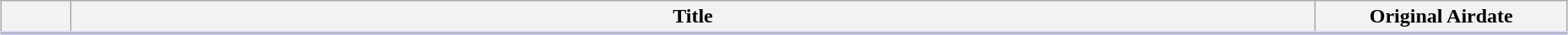<table class="wikitable" style="width:98%; margin:auto; background:#FFF;">
<tr style="border-bottom: 3px solid #CCF">
<th style="width:3em;"></th>
<th>Title</th>
<th style="width:12em;">Original Airdate</th>
</tr>
<tr>
</tr>
</table>
